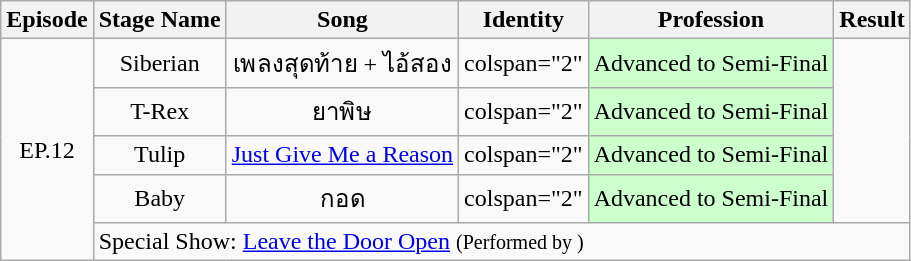<table class="wikitable">
<tr>
<th>Episode</th>
<th>Stage Name</th>
<th>Song</th>
<th>Identity</th>
<th>Profession</th>
<th>Result</th>
</tr>
<tr>
<td rowspan="5" align="center">EP.12</td>
<td style="text-align:center;">Siberian</td>
<td style="text-align:center;">เพลงสุดท้าย + ไอ้สอง</td>
<td>colspan="2" </td>
<td style="text-align:center; background:#ccffcc;">Advanced to Semi-Final</td>
</tr>
<tr>
<td style="text-align:center;">T-Rex</td>
<td style="text-align:center;">ยาพิษ</td>
<td>colspan="2" </td>
<td style="text-align:center; background:#ccffcc;">Advanced to Semi-Final</td>
</tr>
<tr>
<td style="text-align:center;">Tulip</td>
<td style="text-align:center;"><a href='#'>Just Give Me a Reason</a></td>
<td>colspan="2" </td>
<td style="text-align:center; background:#ccffcc;">Advanced to Semi-Final</td>
</tr>
<tr>
<td style="text-align:center;">Baby</td>
<td style="text-align:center;">กอด</td>
<td>colspan="2" </td>
<td style="text-align:center; background:#ccffcc;">Advanced to Semi-Final</td>
</tr>
<tr>
<td colspan="6">Special Show: <a href='#'>Leave the Door Open</a> <small>(Performed by )</small></td>
</tr>
</table>
